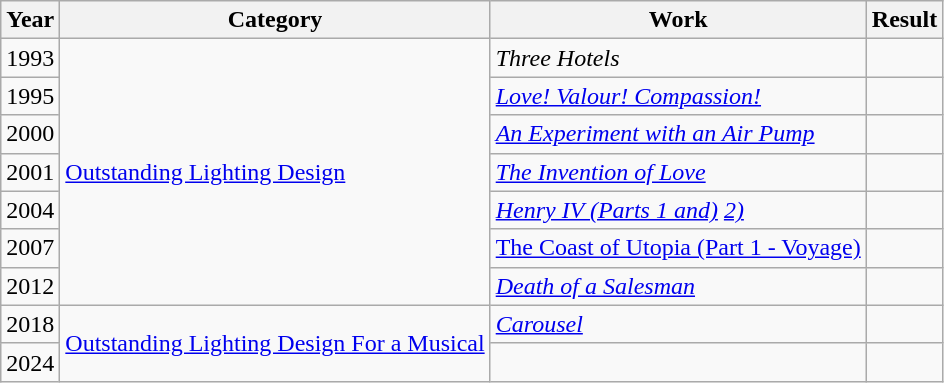<table class="wikitable sortable">
<tr>
<th>Year</th>
<th>Category</th>
<th>Work</th>
<th>Result</th>
</tr>
<tr>
<td>1993</td>
<td rowspan="7"><a href='#'>Outstanding Lighting Design</a></td>
<td><em>Three Hotels</em></td>
<td></td>
</tr>
<tr>
<td>1995</td>
<td><em><a href='#'>Love! Valour! Compassion!</a></em></td>
<td></td>
</tr>
<tr>
<td>2000</td>
<td><em><a href='#'>An Experiment with an Air Pump</a></em></td>
<td></td>
</tr>
<tr>
<td>2001</td>
<td><em><a href='#'>The Invention of Love</a></em></td>
<td></td>
</tr>
<tr>
<td>2004</td>
<td><em><a href='#'>Henry IV (Parts 1 and)</a> <a href='#'>2)</a></em></td>
<td></td>
</tr>
<tr>
<td>2007</td>
<td><a href='#'>The Coast of Utopia (Part 1 - Voyage)</a></td>
<td></td>
</tr>
<tr>
<td>2012</td>
<td><em><a href='#'>Death of a Salesman</a></em></td>
<td></td>
</tr>
<tr>
<td>2018</td>
<td rowspan="2"><a href='#'>Outstanding Lighting Design For a Musical</a></td>
<td><em><a href='#'>Carousel</a></em></td>
<td></td>
</tr>
<tr>
<td>2024</td>
<td></td>
</tr>
</table>
